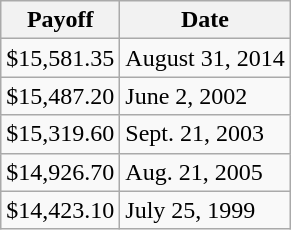<table class="wikitable">
<tr>
<th>Payoff</th>
<th>Date</th>
</tr>
<tr>
<td>$15,581.35</td>
<td>August 31, 2014</td>
</tr>
<tr>
<td>$15,487.20</td>
<td>June 2, 2002</td>
</tr>
<tr>
<td>$15,319.60</td>
<td>Sept. 21, 2003</td>
</tr>
<tr>
<td>$14,926.70</td>
<td>Aug. 21, 2005</td>
</tr>
<tr>
<td>$14,423.10</td>
<td>July 25, 1999</td>
</tr>
</table>
